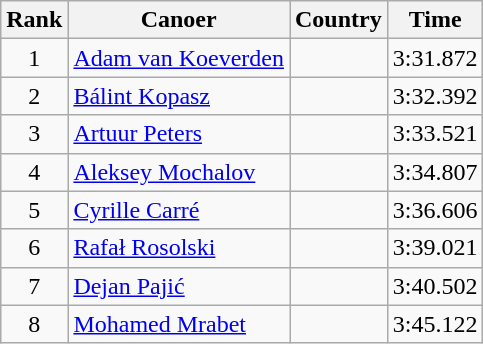<table class="wikitable" style="text-align:center;">
<tr>
<th>Rank</th>
<th>Canoer</th>
<th>Country</th>
<th>Time</th>
</tr>
<tr>
<td>1</td>
<td align=left><a href='#'>Adam van Koeverden</a></td>
<td align=left></td>
<td>3:31.872</td>
</tr>
<tr>
<td>2</td>
<td align=left><a href='#'>Bálint Kopasz</a></td>
<td align=left></td>
<td>3:32.392</td>
</tr>
<tr>
<td>3</td>
<td align=left><a href='#'>Artuur Peters</a></td>
<td align=left></td>
<td>3:33.521</td>
</tr>
<tr>
<td>4</td>
<td align=left><a href='#'>Aleksey Mochalov</a></td>
<td align=left></td>
<td>3:34.807</td>
</tr>
<tr>
<td>5</td>
<td align=left><a href='#'>Cyrille Carré</a></td>
<td align=left></td>
<td>3:36.606</td>
</tr>
<tr>
<td>6</td>
<td align=left><a href='#'>Rafał Rosolski</a></td>
<td align=left></td>
<td>3:39.021</td>
</tr>
<tr>
<td>7</td>
<td align=left><a href='#'>Dejan Pajić</a></td>
<td align=left></td>
<td>3:40.502</td>
</tr>
<tr>
<td>8</td>
<td align=left><a href='#'>Mohamed Mrabet</a></td>
<td align=left></td>
<td>3:45.122</td>
</tr>
</table>
